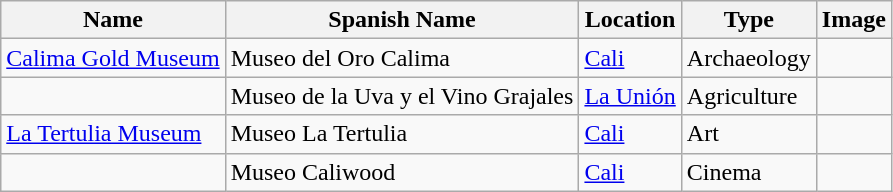<table class="wikitable sortable">
<tr>
<th>Name</th>
<th>Spanish Name</th>
<th>Location</th>
<th>Type</th>
<th>Image</th>
</tr>
<tr>
<td><a href='#'>Calima Gold Museum</a></td>
<td>Museo del Oro Calima</td>
<td><a href='#'>Cali</a></td>
<td>Archaeology</td>
<td></td>
</tr>
<tr>
<td></td>
<td>Museo de la Uva y el Vino Grajales</td>
<td><a href='#'>La Unión</a></td>
<td>Agriculture</td>
<td></td>
</tr>
<tr>
<td><a href='#'>La Tertulia Museum</a></td>
<td>Museo La Tertulia</td>
<td><a href='#'>Cali</a></td>
<td>Art</td>
<td></td>
</tr>
<tr>
<td></td>
<td>Museo Caliwood</td>
<td><a href='#'>Cali</a></td>
<td>Cinema</td>
<td></td>
</tr>
</table>
